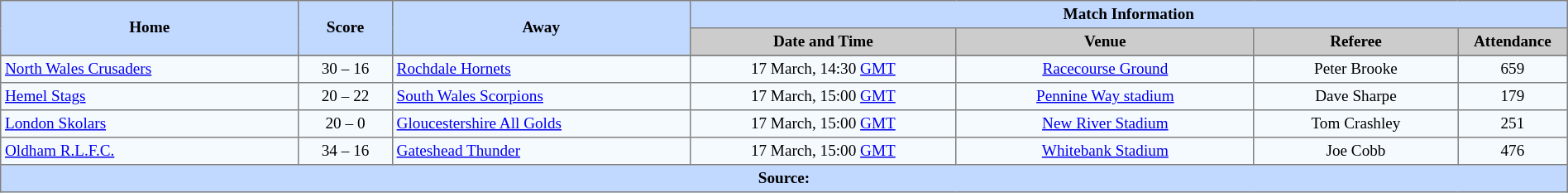<table border="1" cellpadding="3" cellspacing="0" style="border-collapse:collapse; font-size:80%; text-align:center; width:100%;">
<tr style="background:#c1d8ff;">
<th rowspan="2" style="width:19%;">Home</th>
<th rowspan="2" style="width:6%;">Score</th>
<th rowspan="2" style="width:19%;">Away</th>
<th colspan=6>Match Information</th>
</tr>
<tr style="background:#ccc;">
<th width=17%>Date and Time</th>
<th width=19%>Venue</th>
<th width=13%>Referee</th>
<th width=7%>Attendance</th>
</tr>
<tr style="background:#f5faff;">
</tr>
<tr style="background:#f5faff;">
<td align=left>  <a href='#'>North Wales Crusaders</a></td>
<td>30 – 16</td>
<td align=left> <a href='#'>Rochdale Hornets</a></td>
<td>17 March, 14:30 <a href='#'>GMT</a></td>
<td><a href='#'>Racecourse Ground</a></td>
<td>Peter Brooke</td>
<td>659</td>
</tr>
<tr style="background:#f5faff;">
<td align=left> <a href='#'>Hemel Stags</a></td>
<td>20 – 22</td>
<td align=left> <a href='#'>South Wales Scorpions</a></td>
<td>17 March, 15:00 <a href='#'>GMT</a></td>
<td><a href='#'>Pennine Way stadium</a></td>
<td>Dave Sharpe</td>
<td>179</td>
</tr>
<tr style="background:#f5faff;">
<td align=left> <a href='#'>London Skolars</a></td>
<td>20 – 0</td>
<td align=left> <a href='#'>Gloucestershire All Golds</a></td>
<td>17 March, 15:00 <a href='#'>GMT</a></td>
<td><a href='#'>New River Stadium</a></td>
<td>Tom Crashley</td>
<td>251</td>
</tr>
<tr style="background:#f5faff;">
<td align=left> <a href='#'>Oldham R.L.F.C.</a></td>
<td>34 – 16</td>
<td align=left> <a href='#'>Gateshead Thunder</a></td>
<td>17 March, 15:00 <a href='#'>GMT</a></td>
<td><a href='#'>Whitebank Stadium</a></td>
<td>Joe Cobb</td>
<td>476</td>
</tr>
<tr style="background:#c1d8ff;">
<th colspan=12>Source:</th>
</tr>
</table>
